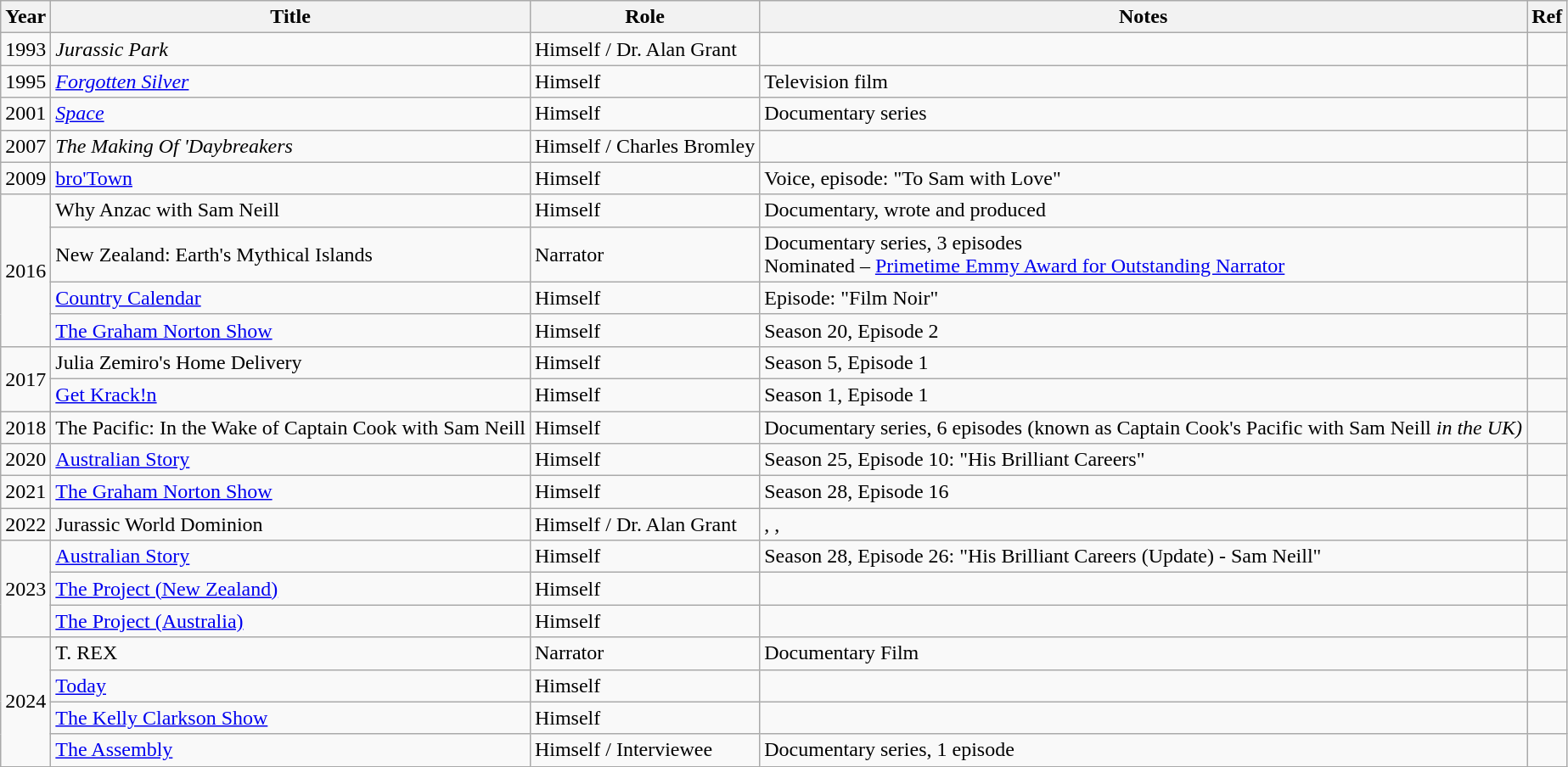<table class="wikitable sortable">
<tr>
<th>Year</th>
<th>Title</th>
<th>Role</th>
<th>Notes</th>
<th>Ref</th>
</tr>
<tr>
<td>1993</td>
<td><em>Jurassic Park</em></td>
<td>Himself / Dr. Alan Grant</td>
<td></td>
<td></td>
</tr>
<tr>
<td>1995</td>
<td><em><a href='#'>Forgotten Silver</a></em></td>
<td>Himself</td>
<td>Television film</td>
<td></td>
</tr>
<tr>
<td>2001</td>
<td><em><a href='#'>Space</a></em></td>
<td>Himself</td>
<td>Documentary series</td>
<td></td>
</tr>
<tr>
<td>2007</td>
<td><em>The Making Of 'Daybreakers<strong></td>
<td>Himself / Charles Bromley</td>
<td></td>
<td></td>
</tr>
<tr>
<td>2009</td>
<td></em><a href='#'>bro'Town</a><em></td>
<td>Himself</td>
<td>Voice, episode: "To Sam with Love"</td>
<td></td>
</tr>
<tr>
<td rowspan="4">2016</td>
<td></em>Why Anzac with Sam Neill<em></td>
<td>Himself</td>
<td>Documentary, wrote and produced</td>
<td></td>
</tr>
<tr>
<td></em>New Zealand: Earth's Mythical Islands<em></td>
<td>Narrator</td>
<td>Documentary series, 3 episodes<br>Nominated – <a href='#'>Primetime Emmy Award for Outstanding Narrator</a></td>
<td></td>
</tr>
<tr>
<td></em><a href='#'>Country Calendar</a><em></td>
<td>Himself</td>
<td>Episode: "Film Noir"</td>
<td></td>
</tr>
<tr>
<td><a href='#'></em>The Graham Norton Show<em></a></td>
<td>Himself</td>
<td>Season 20, Episode 2</td>
<td></td>
</tr>
<tr>
<td rowspan="2">2017</td>
<td></em>Julia Zemiro's Home Delivery<em></td>
<td>Himself</td>
<td>Season 5, Episode 1</td>
<td></td>
</tr>
<tr>
<td></em><a href='#'>Get Krack!n</a><em></td>
<td>Himself</td>
<td>Season 1, Episode 1</td>
<td></td>
</tr>
<tr>
<td>2018</td>
<td></em>The Pacific: In the Wake of Captain Cook with Sam Neill<em></td>
<td>Himself</td>
<td>Documentary series, 6 episodes (known as </em>Captain Cook's Pacific with Sam Neill<em> in the UK)</td>
<td></td>
</tr>
<tr>
<td>2020</td>
<td><a href='#'></em>Australian Story<em></a></td>
<td>Himself</td>
<td>Season 25, Episode 10: "His Brilliant Careers"</td>
<td></td>
</tr>
<tr>
<td>2021</td>
<td></em><a href='#'>The Graham Norton Show</a><em></td>
<td>Himself</td>
<td>Season 28, Episode 16</td>
<td></td>
</tr>
<tr>
<td>2022</td>
<td></em>Jurassic World Dominion<em></td>
<td>Himself / Dr. Alan Grant</td>
<td>, , </td>
<td></td>
</tr>
<tr>
<td rowspan="3">2023</td>
<td><a href='#'></em>Australian Story<em></a></td>
<td>Himself</td>
<td>Season 28, Episode 26: "His Brilliant Careers (Update) - Sam Neill"</td>
<td></td>
</tr>
<tr>
<td><a href='#'></em>The Project (New Zealand)<em></a></td>
<td>Himself</td>
<td></td>
<td></td>
</tr>
<tr>
<td><a href='#'></em>The Project (Australia)<em></a></td>
<td>Himself</td>
<td></td>
<td></td>
</tr>
<tr>
<td rowspan="4">2024</td>
<td></em>T. REX<em></td>
<td>Narrator</td>
<td>Documentary Film</td>
<td></td>
</tr>
<tr>
<td><a href='#'></em>Today<em></a></td>
<td>Himself</td>
<td></td>
<td></td>
</tr>
<tr>
<td><a href='#'></em>The Kelly Clarkson Show<em></a></td>
<td>Himself</td>
<td></td>
<td></td>
</tr>
<tr>
<td></em><a href='#'>The Assembly</a><em></td>
<td>Himself / Interviewee</td>
<td>Documentary series, 1 episode</td>
<td></td>
</tr>
</table>
